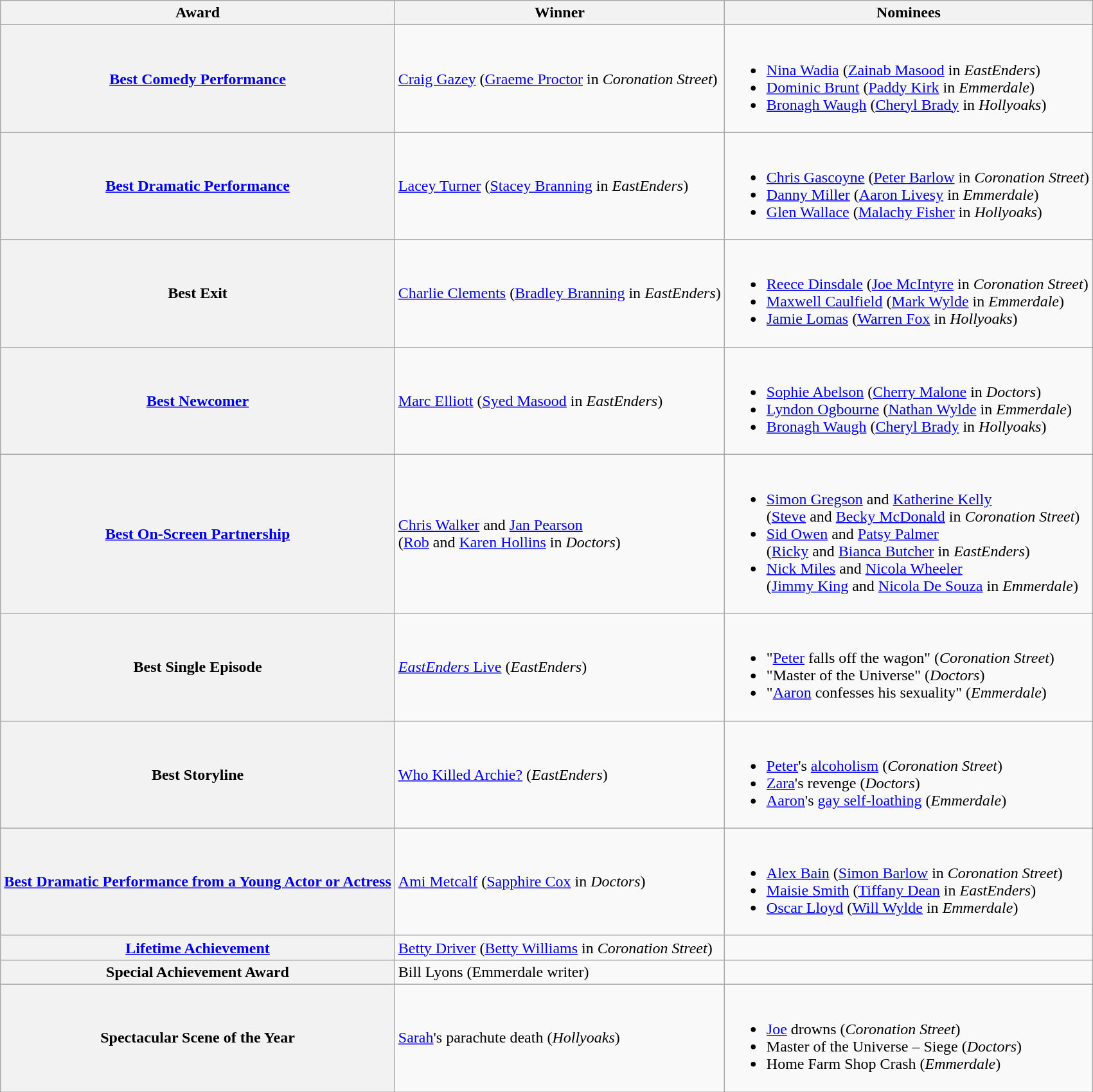<table class="wikitable">
<tr>
<th>Award</th>
<th>Winner</th>
<th>Nominees</th>
</tr>
<tr>
<th scope="row"><a href='#'>Best Comedy Performance</a></th>
<td><a href='#'>Craig Gazey</a> (<a href='#'>Graeme Proctor</a> in <em>Coronation Street</em>)</td>
<td><br><ul><li><a href='#'>Nina Wadia</a> (<a href='#'>Zainab Masood</a> in <em>EastEnders</em>)</li><li><a href='#'>Dominic Brunt</a> (<a href='#'>Paddy Kirk</a> in <em>Emmerdale</em>)</li><li><a href='#'>Bronagh Waugh</a> (<a href='#'>Cheryl Brady</a> in <em>Hollyoaks</em>)</li></ul></td>
</tr>
<tr>
<th scope="row"><a href='#'>Best Dramatic Performance</a></th>
<td><a href='#'>Lacey Turner</a> (<a href='#'>Stacey Branning</a> in <em>EastEnders</em>)</td>
<td><br><ul><li><a href='#'>Chris Gascoyne</a> (<a href='#'>Peter Barlow</a> in <em>Coronation Street</em>)</li><li><a href='#'>Danny Miller</a> (<a href='#'>Aaron Livesy</a> in <em>Emmerdale</em>)</li><li><a href='#'>Glen Wallace</a> (<a href='#'>Malachy Fisher</a> in <em>Hollyoaks</em>)</li></ul></td>
</tr>
<tr>
<th scope="row">Best Exit</th>
<td><a href='#'>Charlie Clements</a> (<a href='#'>Bradley Branning</a> in <em>EastEnders</em>)</td>
<td><br><ul><li><a href='#'>Reece Dinsdale</a> (<a href='#'>Joe McIntyre</a> in <em>Coronation Street</em>)</li><li><a href='#'>Maxwell Caulfield</a> (<a href='#'>Mark Wylde</a> in <em>Emmerdale</em>)</li><li><a href='#'>Jamie Lomas</a> (<a href='#'>Warren Fox</a> in <em>Hollyoaks</em>)</li></ul></td>
</tr>
<tr>
<th scope="row"><a href='#'>Best Newcomer</a></th>
<td><a href='#'>Marc Elliott</a> (<a href='#'>Syed Masood</a> in <em>EastEnders</em>)</td>
<td><br><ul><li><a href='#'>Sophie Abelson</a> (<a href='#'>Cherry Malone</a> in <em>Doctors</em>)</li><li><a href='#'>Lyndon Ogbourne</a> (<a href='#'>Nathan Wylde</a> in <em>Emmerdale</em>)</li><li><a href='#'>Bronagh Waugh</a> (<a href='#'>Cheryl Brady</a> in <em>Hollyoaks</em>)</li></ul></td>
</tr>
<tr>
<th scope="row"><a href='#'>Best On-Screen Partnership</a></th>
<td><a href='#'>Chris Walker</a> and <a href='#'>Jan Pearson</a><br>(<a href='#'>Rob</a> and <a href='#'>Karen Hollins</a> in <em>Doctors</em>)</td>
<td><br><ul><li><a href='#'>Simon Gregson</a> and <a href='#'>Katherine Kelly</a><br>(<a href='#'>Steve</a> and <a href='#'>Becky McDonald</a> in <em>Coronation Street</em>)</li><li><a href='#'>Sid Owen</a> and <a href='#'>Patsy Palmer</a><br>(<a href='#'>Ricky</a> and <a href='#'>Bianca Butcher</a> in <em>EastEnders</em>)</li><li><a href='#'>Nick Miles</a> and <a href='#'>Nicola Wheeler</a><br>(<a href='#'>Jimmy King</a> and <a href='#'>Nicola De Souza</a> in <em>Emmerdale</em>)</li></ul></td>
</tr>
<tr>
<th scope="row">Best Single Episode</th>
<td><a href='#'><em>EastEnders</em> Live</a> (<em>EastEnders</em>)</td>
<td><br><ul><li>"<a href='#'>Peter</a> falls off the wagon" (<em>Coronation Street</em>)</li><li>"Master of the Universe" (<em>Doctors</em>)</li><li>"<a href='#'>Aaron</a> confesses his sexuality" (<em>Emmerdale</em>)</li></ul></td>
</tr>
<tr>
<th scope="row">Best Storyline</th>
<td><a href='#'>Who Killed Archie?</a> (<em>EastEnders</em>)</td>
<td><br><ul><li><a href='#'>Peter</a>'s <a href='#'>alcoholism</a> (<em>Coronation Street</em>)</li><li><a href='#'>Zara</a>'s revenge (<em>Doctors</em>)</li><li><a href='#'>Aaron</a>'s <a href='#'>gay self-loathing</a> (<em>Emmerdale</em>)</li></ul></td>
</tr>
<tr>
<th scope="row"><a href='#'>Best Dramatic Performance from a Young Actor or Actress</a></th>
<td><a href='#'>Ami Metcalf</a> (<a href='#'>Sapphire Cox</a> in <em>Doctors</em>)</td>
<td><br><ul><li><a href='#'>Alex Bain</a> (<a href='#'>Simon Barlow</a> in <em>Coronation Street</em>)</li><li><a href='#'>Maisie Smith</a> (<a href='#'>Tiffany Dean</a> in <em>EastEnders</em>)</li><li><a href='#'>Oscar Lloyd</a> (<a href='#'>Will Wylde</a> in <em>Emmerdale</em>)</li></ul></td>
</tr>
<tr>
<th scope="row"><a href='#'>Lifetime Achievement</a></th>
<td><a href='#'>Betty Driver</a> (<a href='#'>Betty Williams</a> in <em>Coronation Street</em>)</td>
<td></td>
</tr>
<tr>
<th scope="row">Special Achievement Award</th>
<td>Bill Lyons (Emmerdale writer)</td>
<td></td>
</tr>
<tr>
<th scope="row">Spectacular Scene of the Year</th>
<td><a href='#'>Sarah</a>'s parachute death (<em>Hollyoaks</em>)</td>
<td><br><ul><li><a href='#'>Joe</a> drowns (<em>Coronation Street</em>)</li><li>Master of the Universe – Siege (<em>Doctors</em>)</li><li>Home Farm Shop Crash (<em>Emmerdale</em>)</li></ul></td>
</tr>
</table>
